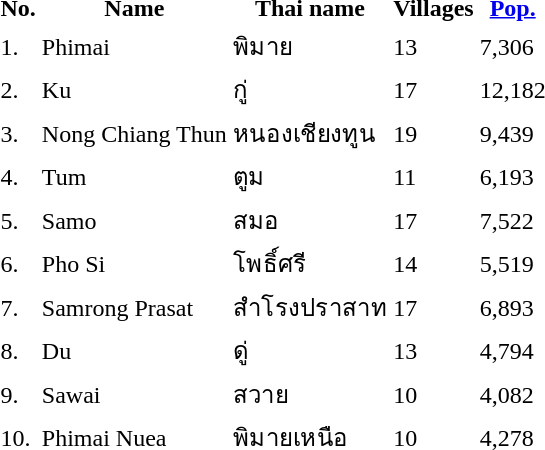<table>
<tr>
<th>No.</th>
<th>Name</th>
<th>Thai name</th>
<th>Villages</th>
<th><a href='#'>Pop.</a></th>
</tr>
<tr>
<td>1.</td>
<td>Phimai</td>
<td>พิมาย</td>
<td>13</td>
<td>7,306</td>
<td></td>
</tr>
<tr>
<td>2.</td>
<td>Ku</td>
<td>กู่</td>
<td>17</td>
<td>12,182</td>
<td></td>
</tr>
<tr>
<td>3.</td>
<td>Nong Chiang Thun</td>
<td>หนองเชียงทูน</td>
<td>19</td>
<td>9,439</td>
<td></td>
</tr>
<tr>
<td>4.</td>
<td>Tum</td>
<td>ตูม</td>
<td>11</td>
<td>6,193</td>
<td></td>
</tr>
<tr>
<td>5.</td>
<td>Samo</td>
<td>สมอ</td>
<td>17</td>
<td>7,522</td>
<td></td>
</tr>
<tr>
<td>6.</td>
<td>Pho Si</td>
<td>โพธิ์ศรี</td>
<td>14</td>
<td>5,519</td>
<td></td>
</tr>
<tr>
<td>7.</td>
<td>Samrong Prasat</td>
<td>สำโรงปราสาท</td>
<td>17</td>
<td>6,893</td>
<td></td>
</tr>
<tr>
<td>8.</td>
<td>Du</td>
<td>ดู่</td>
<td>13</td>
<td>4,794</td>
<td></td>
</tr>
<tr>
<td>9.</td>
<td>Sawai</td>
<td>สวาย</td>
<td>10</td>
<td>4,082</td>
<td></td>
</tr>
<tr>
<td>10.</td>
<td>Phimai Nuea</td>
<td>พิมายเหนือ</td>
<td>10</td>
<td>4,278</td>
<td></td>
</tr>
</table>
